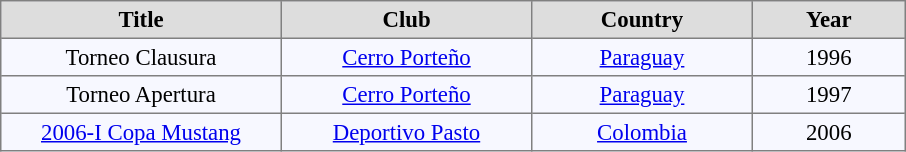<table align="center" bgcolor="#f7f8ff" cellpadding="3" cellspacing="0" border="1" style="font-size: 95%; border: gray solid 1px; border-collapse: collapse;">
<tr align=center bgcolor=#DDDDDD style="color:black;">
<th width="180">Title</th>
<th width="160">Club</th>
<th width="140">Country</th>
<th width="95">Year</th>
</tr>
<tr align=center>
<td>Torneo Clausura</td>
<td><a href='#'>Cerro Porteño</a></td>
<td><a href='#'>Paraguay</a></td>
<td>1996</td>
</tr>
<tr align=center>
<td>Torneo Apertura</td>
<td><a href='#'>Cerro Porteño</a></td>
<td><a href='#'>Paraguay</a></td>
<td>1997</td>
</tr>
<tr align=center>
<td><a href='#'>2006-I Copa Mustang</a></td>
<td><a href='#'>Deportivo Pasto</a></td>
<td><a href='#'>Colombia</a></td>
<td>2006</td>
</tr>
</table>
